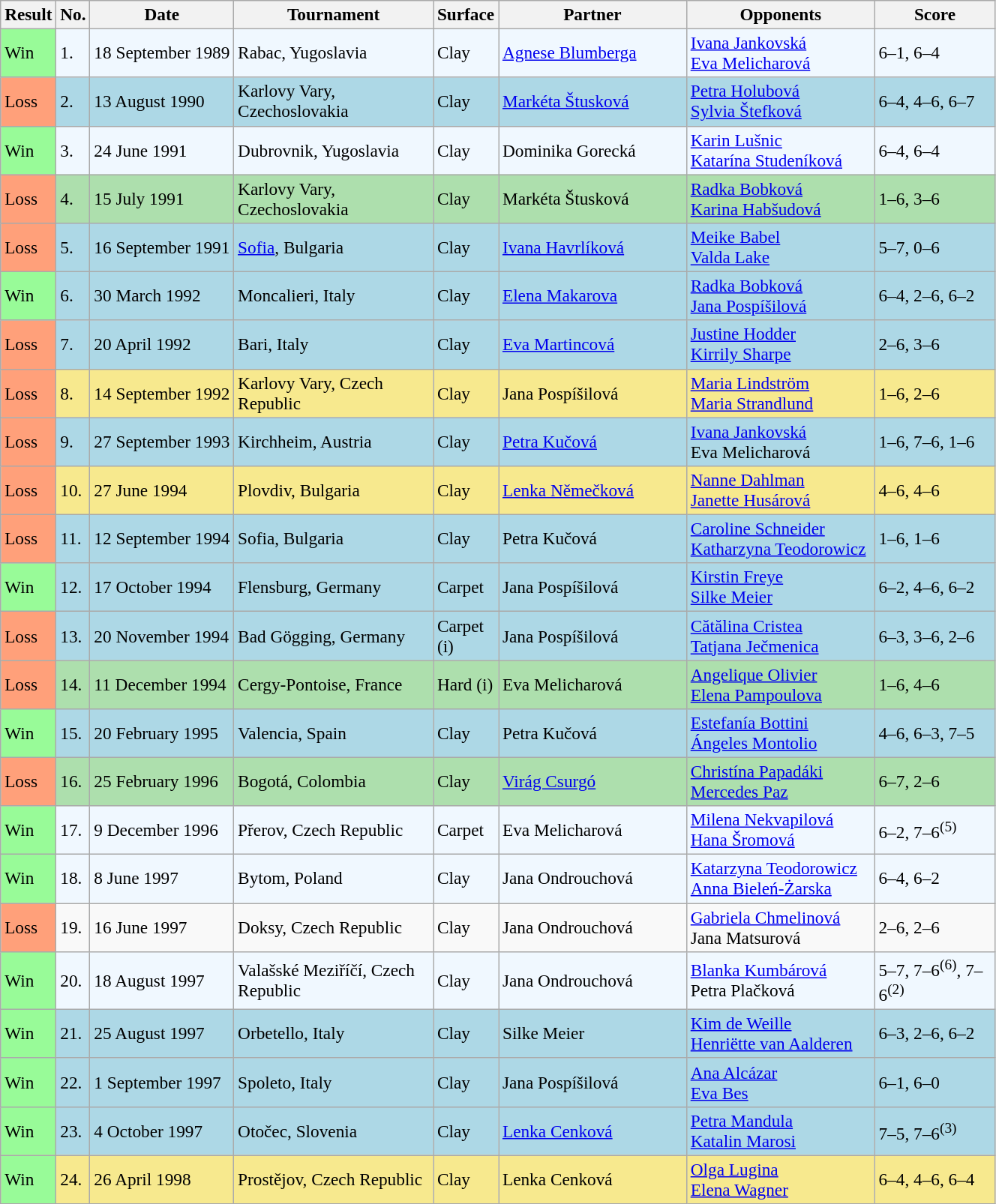<table class="sortable wikitable" style="font-size:97%;">
<tr>
<th>Result</th>
<th>No.</th>
<th>Date</th>
<th style="width:170px">Tournament</th>
<th style="width:50px">Surface</th>
<th style="width:160px">Partner</th>
<th style="width:160px">Opponents</th>
<th style="width:100px" class="unsortable">Score</th>
</tr>
<tr style="background:#f0f8ff;">
<td style="background:#98fb98;">Win</td>
<td>1.</td>
<td>18 September 1989</td>
<td>Rabac, Yugoslavia</td>
<td>Clay</td>
<td> <a href='#'>Agnese Blumberga</a></td>
<td> <a href='#'>Ivana Jankovská</a> <br>  <a href='#'>Eva Melicharová</a></td>
<td>6–1, 6–4</td>
</tr>
<tr style="background:lightblue;">
<td style="background:#ffa07a;">Loss</td>
<td>2.</td>
<td>13 August 1990</td>
<td>Karlovy Vary, Czechoslovakia</td>
<td>Clay</td>
<td> <a href='#'>Markéta Štusková</a></td>
<td> <a href='#'>Petra Holubová</a> <br>  <a href='#'>Sylvia Štefková</a></td>
<td>6–4, 4–6, 6–7</td>
</tr>
<tr style="background:#f0f8ff;">
<td style="background:#98fb98;">Win</td>
<td>3.</td>
<td>24 June 1991</td>
<td>Dubrovnik, Yugoslavia</td>
<td>Clay</td>
<td> Dominika Gorecká</td>
<td> <a href='#'>Karin Lušnic</a> <br>  <a href='#'>Katarína Studeníková</a></td>
<td>6–4, 6–4</td>
</tr>
<tr style="background:#addfad;">
<td style="background:#ffa07a;">Loss</td>
<td>4.</td>
<td>15 July 1991</td>
<td>Karlovy Vary, Czechoslovakia</td>
<td>Clay</td>
<td> Markéta Štusková</td>
<td> <a href='#'>Radka Bobková</a> <br>  <a href='#'>Karina Habšudová</a></td>
<td>1–6, 3–6</td>
</tr>
<tr style="background:lightblue;">
<td style="background:#ffa07a;">Loss</td>
<td>5.</td>
<td>16 September 1991</td>
<td><a href='#'>Sofia</a>, Bulgaria</td>
<td>Clay</td>
<td> <a href='#'>Ivana Havrlíková</a></td>
<td> <a href='#'>Meike Babel</a> <br>  <a href='#'>Valda Lake</a></td>
<td>5–7, 0–6</td>
</tr>
<tr style="background:lightblue;">
<td style="background:#98fb98;">Win</td>
<td>6.</td>
<td>30 March 1992</td>
<td>Moncalieri, Italy</td>
<td>Clay</td>
<td> <a href='#'>Elena Makarova</a></td>
<td> <a href='#'>Radka Bobková</a> <br>  <a href='#'>Jana Pospíšilová</a></td>
<td>6–4, 2–6, 6–2</td>
</tr>
<tr style="background:lightblue;">
<td style="background:#ffa07a;">Loss</td>
<td>7.</td>
<td>20 April 1992</td>
<td>Bari, Italy</td>
<td>Clay</td>
<td> <a href='#'>Eva Martincová</a></td>
<td> <a href='#'>Justine Hodder</a> <br>  <a href='#'>Kirrily Sharpe</a></td>
<td>2–6, 3–6</td>
</tr>
<tr style="background:#f7e98e;">
<td style="background:#ffa07a;">Loss</td>
<td>8.</td>
<td>14 September 1992</td>
<td>Karlovy Vary, Czech Republic</td>
<td>Clay</td>
<td> Jana Pospíšilová</td>
<td> <a href='#'>Maria Lindström</a> <br>  <a href='#'>Maria Strandlund</a></td>
<td>1–6, 2–6</td>
</tr>
<tr style="background:lightblue;">
<td style="background:#ffa07a;">Loss</td>
<td>9.</td>
<td>27 September 1993</td>
<td>Kirchheim, Austria</td>
<td>Clay</td>
<td> <a href='#'>Petra Kučová</a></td>
<td> <a href='#'>Ivana Jankovská</a> <br>  Eva Melicharová</td>
<td>1–6, 7–6, 1–6</td>
</tr>
<tr style="background:#f7e98e;">
<td style="background:#ffa07a;">Loss</td>
<td>10.</td>
<td>27 June 1994</td>
<td>Plovdiv, Bulgaria</td>
<td>Clay</td>
<td> <a href='#'>Lenka Němečková</a></td>
<td> <a href='#'>Nanne Dahlman</a> <br>  <a href='#'>Janette Husárová</a></td>
<td>4–6, 4–6</td>
</tr>
<tr style="background:lightblue;">
<td style="background:#ffa07a;">Loss</td>
<td>11.</td>
<td>12 September 1994</td>
<td>Sofia, Bulgaria</td>
<td>Clay</td>
<td> Petra Kučová</td>
<td> <a href='#'>Caroline Schneider</a> <br>  <a href='#'>Katharzyna Teodorowicz</a></td>
<td>1–6, 1–6</td>
</tr>
<tr style="background:lightblue;">
<td style="background:#98fb98;">Win</td>
<td>12.</td>
<td>17 October 1994</td>
<td>Flensburg, Germany</td>
<td>Carpet</td>
<td> Jana Pospíšilová</td>
<td> <a href='#'>Kirstin Freye</a> <br>  <a href='#'>Silke Meier</a></td>
<td>6–2, 4–6, 6–2</td>
</tr>
<tr style="background:lightblue;">
<td style="background:#ffa07a;">Loss</td>
<td>13.</td>
<td>20 November 1994</td>
<td>Bad Gögging, Germany</td>
<td>Carpet (i)</td>
<td> Jana Pospíšilová</td>
<td> <a href='#'>Cătălina Cristea</a> <br>  <a href='#'>Tatjana Ječmenica</a></td>
<td>6–3, 3–6, 2–6</td>
</tr>
<tr style="background:#addfad;">
<td style="background:#ffa07a;">Loss</td>
<td>14.</td>
<td>11 December 1994</td>
<td>Cergy-Pontoise, France</td>
<td>Hard (i)</td>
<td> Eva Melicharová</td>
<td> <a href='#'>Angelique Olivier</a> <br>  <a href='#'>Elena Pampoulova</a></td>
<td>1–6, 4–6</td>
</tr>
<tr style="background:lightblue;">
<td style="background:#98fb98;">Win</td>
<td>15.</td>
<td>20 February 1995</td>
<td>Valencia, Spain</td>
<td>Clay</td>
<td> Petra Kučová</td>
<td> <a href='#'>Estefanía Bottini</a> <br>  <a href='#'>Ángeles Montolio</a></td>
<td>4–6, 6–3, 7–5</td>
</tr>
<tr style="background:#addfad;">
<td style="background:#ffa07a;">Loss</td>
<td>16.</td>
<td>25 February 1996</td>
<td>Bogotá, Colombia</td>
<td>Clay</td>
<td> <a href='#'>Virág Csurgó</a></td>
<td> <a href='#'>Christína Papadáki</a> <br>  <a href='#'>Mercedes Paz</a></td>
<td>6–7, 2–6</td>
</tr>
<tr style="background:#f0f8ff;">
<td style="background:#98fb98;">Win</td>
<td>17.</td>
<td>9 December 1996</td>
<td>Přerov, Czech Republic</td>
<td>Carpet</td>
<td> Eva Melicharová</td>
<td> <a href='#'>Milena Nekvapilová</a> <br>  <a href='#'>Hana Šromová</a></td>
<td>6–2, 7–6<sup>(5)</sup></td>
</tr>
<tr style="background:#f0f8ff;">
<td style="background:#98fb98;">Win</td>
<td>18.</td>
<td>8 June 1997</td>
<td>Bytom, Poland</td>
<td>Clay</td>
<td> Jana Ondrouchová</td>
<td> <a href='#'>Katarzyna Teodorowicz</a> <br>  <a href='#'>Anna Bieleń-Żarska</a></td>
<td>6–4, 6–2</td>
</tr>
<tr>
<td style="background:#ffa07a;">Loss</td>
<td>19.</td>
<td>16 June 1997</td>
<td>Doksy, Czech Republic</td>
<td>Clay</td>
<td> Jana Ondrouchová</td>
<td> <a href='#'>Gabriela Chmelinová</a> <br>  Jana Matsurová</td>
<td>2–6, 2–6</td>
</tr>
<tr style="background:#f0f8ff;">
<td style="background:#98fb98;">Win</td>
<td>20.</td>
<td>18 August 1997</td>
<td>Valašské Meziříčí, Czech Republic</td>
<td>Clay</td>
<td> Jana Ondrouchová</td>
<td> <a href='#'>Blanka Kumbárová</a> <br>  Petra Plačková</td>
<td>5–7, 7–6<sup>(6)</sup>, 7–6<sup>(2)</sup></td>
</tr>
<tr style="background:lightblue;">
<td style="background:#98fb98;">Win</td>
<td>21.</td>
<td>25 August 1997</td>
<td>Orbetello, Italy</td>
<td>Clay</td>
<td> Silke Meier</td>
<td> <a href='#'>Kim de Weille</a> <br>  <a href='#'>Henriëtte van Aalderen</a></td>
<td>6–3, 2–6, 6–2</td>
</tr>
<tr style="background:lightblue;">
<td style="background:#98fb98;">Win</td>
<td>22.</td>
<td>1 September 1997</td>
<td>Spoleto, Italy</td>
<td>Clay</td>
<td> Jana Pospíšilová</td>
<td> <a href='#'>Ana Alcázar</a> <br>  <a href='#'>Eva Bes</a></td>
<td>6–1, 6–0</td>
</tr>
<tr style="background:lightblue;">
<td style="background:#98fb98;">Win</td>
<td>23.</td>
<td>4 October 1997</td>
<td>Otočec, Slovenia</td>
<td>Clay</td>
<td> <a href='#'>Lenka Cenková</a></td>
<td> <a href='#'>Petra Mandula</a> <br>  <a href='#'>Katalin Marosi</a></td>
<td>7–5, 7–6<sup>(3)</sup></td>
</tr>
<tr style="background:#f7e98e;">
<td style="background:#98fb98;">Win</td>
<td>24.</td>
<td>26 April 1998</td>
<td>Prostějov, Czech Republic</td>
<td>Clay</td>
<td> Lenka Cenková</td>
<td> <a href='#'>Olga Lugina</a> <br>  <a href='#'>Elena Wagner</a></td>
<td>6–4, 4–6, 6–4</td>
</tr>
</table>
